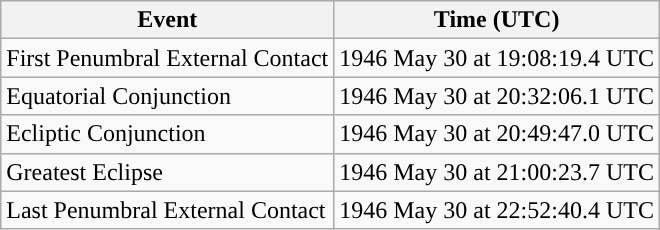<table class="wikitable">
<tr>
<th>Event</th>
<th>Time (UTC)</th>
</tr>
<tr>
<td>First Penumbral External Contact</td>
<td>1946 May 30 at 19:08:19.4 UTC</td>
</tr>
<tr>
<td>Equatorial Conjunction</td>
<td>1946 May 30 at 20:32:06.1 UTC</td>
</tr>
<tr>
<td>Ecliptic Conjunction</td>
<td>1946 May 30 at 20:49:47.0 UTC</td>
</tr>
<tr>
<td>Greatest Eclipse</td>
<td>1946 May 30 at 21:00:23.7 UTC</td>
</tr>
<tr>
<td>Last Penumbral External Contact</td>
<td>1946 May 30 at 22:52:40.4 UTC</td>
</tr>
</table>
